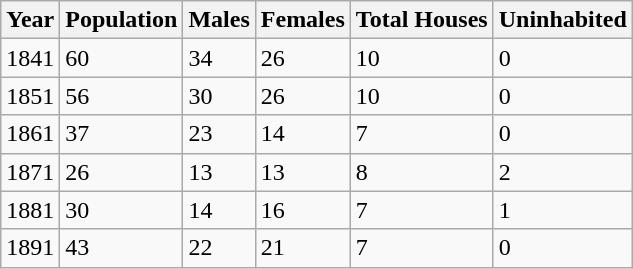<table class="wikitable">
<tr>
<th>Year</th>
<th>Population</th>
<th>Males</th>
<th>Females</th>
<th>Total Houses</th>
<th>Uninhabited</th>
</tr>
<tr>
<td>1841</td>
<td>60</td>
<td>34</td>
<td>26</td>
<td>10</td>
<td>0</td>
</tr>
<tr>
<td>1851</td>
<td>56</td>
<td>30</td>
<td>26</td>
<td>10</td>
<td>0</td>
</tr>
<tr>
<td>1861</td>
<td>37</td>
<td>23</td>
<td>14</td>
<td>7</td>
<td>0</td>
</tr>
<tr>
<td>1871</td>
<td>26</td>
<td>13</td>
<td>13</td>
<td>8</td>
<td>2</td>
</tr>
<tr>
<td>1881</td>
<td>30</td>
<td>14</td>
<td>16</td>
<td>7</td>
<td>1</td>
</tr>
<tr>
<td>1891</td>
<td>43</td>
<td>22</td>
<td>21</td>
<td>7</td>
<td>0</td>
</tr>
</table>
